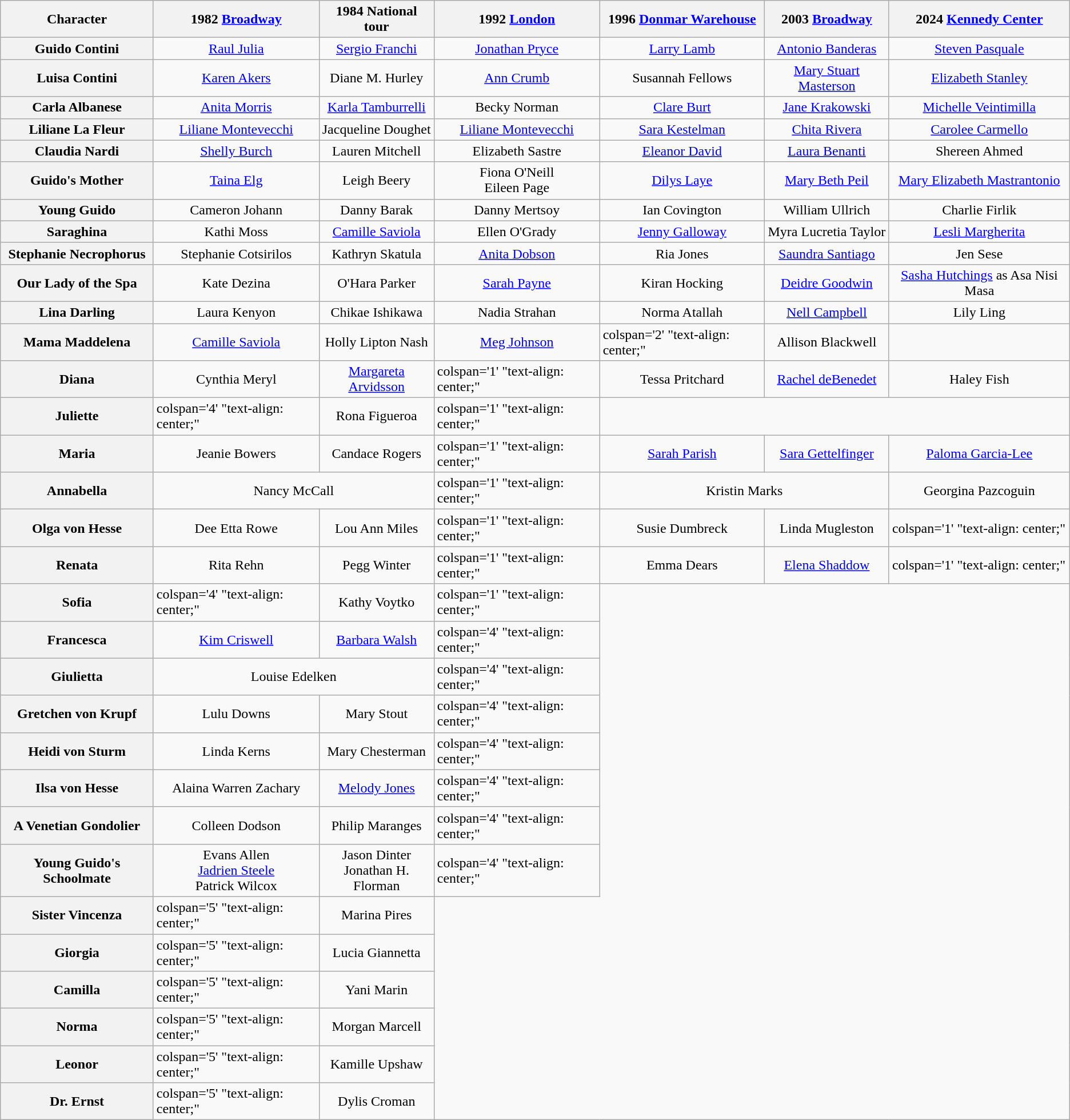<table class="wikitable" style="width:1000;">
<tr>
<th>Character</th>
<th>1982 <a href='#'>Broadway</a></th>
<th>1984 National tour</th>
<th>1992 <a href='#'>London</a></th>
<th>1996 <a href='#'>Donmar Warehouse</a></th>
<th>2003 <a href='#'>Broadway</a></th>
<th>2024 <a href='#'>Kennedy Center</a></th>
</tr>
<tr>
<th>Guido Contini</th>
<td align="center"><a href='#'>Raul Julia</a></td>
<td align="center"><a href='#'>Sergio Franchi</a></td>
<td align="center"><a href='#'>Jonathan Pryce</a></td>
<td align="center"><a href='#'>Larry Lamb</a></td>
<td align="center"><a href='#'>Antonio Banderas</a></td>
<td align="center"><a href='#'>Steven Pasquale</a></td>
</tr>
<tr>
<th>Luisa Contini</th>
<td align="center"><a href='#'>Karen Akers</a></td>
<td align="center">Diane M. Hurley</td>
<td align="center"><a href='#'>Ann Crumb</a></td>
<td align="center">Susannah Fellows</td>
<td align="center"><a href='#'>Mary Stuart Masterson</a></td>
<td align="center"><a href='#'>Elizabeth Stanley</a></td>
</tr>
<tr>
<th>Carla Albanese</th>
<td align="center"><a href='#'>Anita Morris</a></td>
<td align="center"><a href='#'>Karla Tamburrelli</a></td>
<td align="center">Becky Norman</td>
<td align="center"><a href='#'>Clare Burt</a></td>
<td align="center"><a href='#'>Jane Krakowski</a></td>
<td align="center"><a href='#'>Michelle Veintimilla</a></td>
</tr>
<tr>
<th>Liliane La Fleur</th>
<td align="center"><a href='#'>Liliane Montevecchi</a></td>
<td align="center">Jacqueline Doughet</td>
<td align="center"><a href='#'>Liliane Montevecchi</a></td>
<td align="center"><a href='#'>Sara Kestelman</a></td>
<td align="center"><a href='#'>Chita Rivera</a></td>
<td align="center"><a href='#'>Carolee Carmello</a></td>
</tr>
<tr>
<th>Claudia Nardi</th>
<td align="center"><a href='#'>Shelly Burch</a></td>
<td align="center">Lauren Mitchell</td>
<td align="center">Elizabeth Sastre</td>
<td align="center"><a href='#'>Eleanor David</a></td>
<td align="center"><a href='#'>Laura Benanti</a></td>
<td align="center">Shereen Ahmed</td>
</tr>
<tr>
<th>Guido's Mother</th>
<td align="center"><a href='#'>Taina Elg</a></td>
<td align="center">Leigh Beery</td>
<td align="center">Fiona O'Neill <br> Eileen Page</td>
<td align="center"><a href='#'>Dilys Laye</a></td>
<td align="center"><a href='#'>Mary Beth Peil</a></td>
<td align="center"><a href='#'>Mary Elizabeth Mastrantonio</a></td>
</tr>
<tr>
<th>Young Guido</th>
<td align="center">Cameron Johann</td>
<td align="center">Danny Barak</td>
<td align="center">Danny Mertsoy</td>
<td align="center">Ian Covington</td>
<td align="center">William Ullrich</td>
<td align="center">Charlie Firlik</td>
</tr>
<tr>
<th>Saraghina</th>
<td align="center">Kathi Moss</td>
<td align="center"><a href='#'>Camille Saviola</a></td>
<td align="center">Ellen O'Grady</td>
<td align="center"><a href='#'>Jenny Galloway</a></td>
<td align="center">Myra Lucretia Taylor</td>
<td align="center"><a href='#'>Lesli Margherita</a></td>
</tr>
<tr>
<th>Stephanie Necrophorus</th>
<td align="center">Stephanie Cotsirilos</td>
<td align="center">Kathryn Skatula</td>
<td align="center"><a href='#'>Anita Dobson</a></td>
<td align="center">Ria Jones</td>
<td align="center"><a href='#'>Saundra Santiago</a></td>
<td align="center">Jen Sese</td>
</tr>
<tr>
<th>Our Lady of the Spa</th>
<td align="center">Kate Dezina</td>
<td align="center">O'Hara Parker</td>
<td align="center"><a href='#'>Sarah Payne</a></td>
<td align="center">Kiran Hocking</td>
<td align="center"><a href='#'>Deidre Goodwin</a></td>
<td align="center"><a href='#'>Sasha Hutchings</a> as Asa Nisi Masa</td>
</tr>
<tr>
<th>Lina Darling</th>
<td align="center">Laura Kenyon</td>
<td align="center">Chikae Ishikawa</td>
<td align="center">Nadia Strahan</td>
<td align="center">Norma Atallah</td>
<td align="center"><a href='#'>Nell Campbell</a></td>
<td align="center">Lily Ling</td>
</tr>
<tr>
<th>Mama Maddelena</th>
<td align="center"><a href='#'>Camille Saviola</a></td>
<td align="center">Holly Lipton Nash</td>
<td align="center"><a href='#'>Meg Johnson</a></td>
<td>colspan='2' "text-align: center;" </td>
<td align="center">Allison Blackwell</td>
</tr>
<tr>
<th>Diana</th>
<td align="center">Cynthia Meryl</td>
<td align="center"><a href='#'>Margareta Arvidsson</a></td>
<td>colspan='1' "text-align: center;" </td>
<td align="center">Tessa Pritchard</td>
<td align="center"><a href='#'>Rachel deBenedet</a></td>
<td align="center">Haley Fish</td>
</tr>
<tr>
<th>Juliette</th>
<td>colspan='4' "text-align: center;" </td>
<td align="center">Rona Figueroa</td>
<td>colspan='1' "text-align: center;" </td>
</tr>
<tr>
<th>Maria</th>
<td align="center">Jeanie Bowers</td>
<td align="center">Candace Rogers</td>
<td>colspan='1' "text-align: center;" </td>
<td align="center"><a href='#'>Sarah Parish</a></td>
<td align="center"><a href='#'>Sara Gettelfinger</a></td>
<td align="center"><a href='#'>Paloma Garcia-Lee</a></td>
</tr>
<tr>
<th>Annabella</th>
<td colspan=2 align=center>Nancy McCall</td>
<td>colspan='1' "text-align: center;" </td>
<td colspan=2 align=center>Kristin Marks</td>
<td colspan=2 align=center>Georgina Pazcoguin</td>
</tr>
<tr>
<th>Olga von Hesse</th>
<td align="center">Dee Etta Rowe</td>
<td align="center">Lou Ann Miles</td>
<td>colspan='1' "text-align: center;" </td>
<td align="center">Susie Dumbreck</td>
<td align="center">Linda Mugleston</td>
<td>colspan='1' "text-align: center;" </td>
</tr>
<tr>
<th>Renata</th>
<td align="center">Rita Rehn</td>
<td align="center">Pegg Winter</td>
<td>colspan='1' "text-align: center;" </td>
<td align="center">Emma Dears</td>
<td align="center"><a href='#'>Elena Shaddow</a></td>
<td>colspan='1' "text-align: center;" </td>
</tr>
<tr>
<th>Sofia</th>
<td>colspan='4' "text-align: center;" </td>
<td align="center">Kathy Voytko</td>
<td>colspan='1' "text-align: center;" </td>
</tr>
<tr>
<th>Francesca</th>
<td align="center"><a href='#'>Kim Criswell</a></td>
<td align="center"><a href='#'>Barbara Walsh</a></td>
<td>colspan='4' "text-align: center;" </td>
</tr>
<tr>
<th>Giulietta</th>
<td colspan=2 align=center>Louise Edelken</td>
<td>colspan='4' "text-align: center;" </td>
</tr>
<tr>
<th>Gretchen von Krupf</th>
<td align="center">Lulu Downs</td>
<td align="center">Mary Stout</td>
<td>colspan='4' "text-align: center;" </td>
</tr>
<tr>
<th>Heidi von Sturm</th>
<td align="center">Linda Kerns</td>
<td align="center">Mary Chesterman</td>
<td>colspan='4' "text-align: center;" </td>
</tr>
<tr>
<th>Ilsa von Hesse</th>
<td align="center">Alaina Warren Zachary</td>
<td align="center"><a href='#'>Melody Jones</a></td>
<td>colspan='4' "text-align: center;" </td>
</tr>
<tr>
<th>A Venetian Gondolier</th>
<td align="center">Colleen Dodson</td>
<td align="center">Philip Maranges</td>
<td>colspan='4' "text-align: center;" </td>
</tr>
<tr>
<th>Young Guido's Schoolmate</th>
<td align="center">Evans Allen <br> <a href='#'>Jadrien Steele</a> <br> Patrick Wilcox</td>
<td align="center">Jason Dinter <br> Jonathan H. Florman</td>
<td>colspan='4' "text-align: center;" </td>
</tr>
<tr>
<th>Sister Vincenza</th>
<td>colspan='5' "text-align: center;" </td>
<td align="center">Marina Pires</td>
</tr>
<tr>
<th>Giorgia</th>
<td>colspan='5' "text-align: center;" </td>
<td align="center">Lucia Giannetta</td>
</tr>
<tr>
<th>Camilla</th>
<td>colspan='5' "text-align: center;" </td>
<td align="center">Yani Marin</td>
</tr>
<tr>
<th>Norma</th>
<td>colspan='5' "text-align: center;" </td>
<td align="center">Morgan Marcell</td>
</tr>
<tr>
<th>Leonor</th>
<td>colspan='5' "text-align: center;" </td>
<td align="center">Kamille Upshaw</td>
</tr>
<tr>
<th>Dr. Ernst</th>
<td>colspan='5' "text-align: center;" </td>
<td align="center">Dylis Croman</td>
</tr>
</table>
